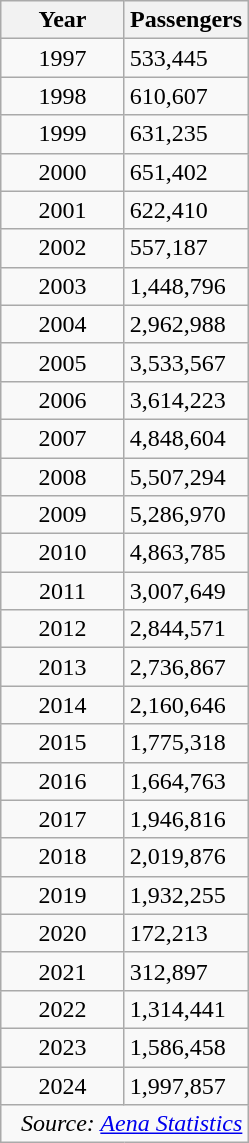<table class="wikitable">
<tr>
<th style="width:75px">Year</th>
<th style="width:75px">Passengers</th>
</tr>
<tr>
<td style="text-align:center;">1997</td>
<td>533,445</td>
</tr>
<tr>
<td style="text-align:center;">1998</td>
<td>610,607</td>
</tr>
<tr>
<td style="text-align:center;">1999</td>
<td>631,235</td>
</tr>
<tr>
<td style="text-align:center;">2000</td>
<td>651,402</td>
</tr>
<tr>
<td style="text-align:center;">2001</td>
<td>622,410</td>
</tr>
<tr>
<td style="text-align:center;">2002</td>
<td>557,187</td>
</tr>
<tr>
<td style="text-align:center;">2003</td>
<td>1,448,796</td>
</tr>
<tr>
<td style="text-align:center;">2004</td>
<td>2,962,988</td>
</tr>
<tr>
<td style="text-align:center;">2005</td>
<td>3,533,567</td>
</tr>
<tr>
<td style="text-align:center;">2006</td>
<td>3,614,223</td>
</tr>
<tr>
<td style="text-align:center;">2007</td>
<td>4,848,604</td>
</tr>
<tr>
<td style="text-align:center;">2008</td>
<td>5,507,294</td>
</tr>
<tr>
<td style="text-align:center;">2009</td>
<td>5,286,970</td>
</tr>
<tr>
<td style="text-align:center;">2010</td>
<td>4,863,785</td>
</tr>
<tr>
<td style="text-align:center;">2011</td>
<td>3,007,649</td>
</tr>
<tr>
<td style="text-align:center;">2012</td>
<td>2,844,571</td>
</tr>
<tr>
<td style="text-align:center;">2013</td>
<td>2,736,867</td>
</tr>
<tr>
<td style="text-align:center;">2014</td>
<td>2,160,646</td>
</tr>
<tr>
<td style="text-align:center;">2015</td>
<td>1,775,318</td>
</tr>
<tr>
<td style="text-align:center;">2016</td>
<td>1,664,763</td>
</tr>
<tr>
<td style="text-align:center;">2017</td>
<td>1,946,816</td>
</tr>
<tr>
<td style="text-align:center;">2018</td>
<td>2,019,876</td>
</tr>
<tr>
<td style="text-align:center;">2019</td>
<td>1,932,255</td>
</tr>
<tr>
<td style="text-align:center;">2020</td>
<td>172,213</td>
</tr>
<tr>
<td style="text-align:center;">2021</td>
<td>312,897</td>
</tr>
<tr>
<td style="text-align:center;">2022</td>
<td>1,314,441</td>
</tr>
<tr>
<td style="text-align:center;">2023</td>
<td>1,586,458</td>
</tr>
<tr>
<td style="text-align:center;">2024</td>
<td>1,997,857</td>
</tr>
<tr>
<td colspan="2" style="text-align:right;"><em>Source: <a href='#'>Aena Statistics</a></em></td>
</tr>
</table>
